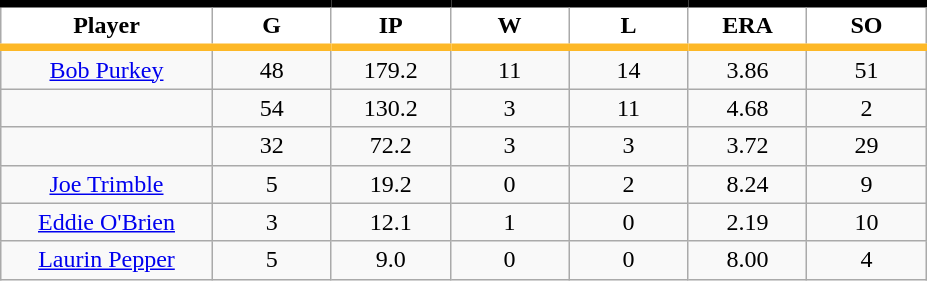<table class="wikitable sortable">
<tr>
<th style="background:#FFFFFF; border-top:#000000 5px solid; border-bottom:#FDB827 5px solid;" width="16%">Player</th>
<th style="background:#FFFFFF; border-top:#000000 5px solid; border-bottom:#FDB827 5px solid;" width="9%">G</th>
<th style="background:#FFFFFF; border-top:#000000 5px solid; border-bottom:#FDB827 5px solid;" width="9%">IP</th>
<th style="background:#FFFFFF; border-top:#000000 5px solid; border-bottom:#FDB827 5px solid;" width="9%">W</th>
<th style="background:#FFFFFF; border-top:#000000 5px solid; border-bottom:#FDB827 5px solid;" width="9%">L</th>
<th style="background:#FFFFFF; border-top:#000000 5px solid; border-bottom:#FDB827 5px solid;" width="9%">ERA</th>
<th style="background:#FFFFFF; border-top:#000000 5px solid; border-bottom:#FDB827 5px solid;" width="9%">SO</th>
</tr>
<tr align="center">
<td><a href='#'>Bob Purkey</a></td>
<td>48</td>
<td>179.2</td>
<td>11</td>
<td>14</td>
<td>3.86</td>
<td>51</td>
</tr>
<tr align="center">
<td></td>
<td>54</td>
<td>130.2</td>
<td>3</td>
<td>11</td>
<td>4.68</td>
<td>2</td>
</tr>
<tr align="center">
<td></td>
<td>32</td>
<td>72.2</td>
<td>3</td>
<td>3</td>
<td>3.72</td>
<td>29</td>
</tr>
<tr align="center">
<td><a href='#'>Joe Trimble</a></td>
<td>5</td>
<td>19.2</td>
<td>0</td>
<td>2</td>
<td>8.24</td>
<td>9</td>
</tr>
<tr align="center">
<td><a href='#'>Eddie O'Brien</a></td>
<td>3</td>
<td>12.1</td>
<td>1</td>
<td>0</td>
<td>2.19</td>
<td>10</td>
</tr>
<tr align="center">
<td><a href='#'>Laurin Pepper</a></td>
<td>5</td>
<td>9.0</td>
<td>0</td>
<td>0</td>
<td>8.00</td>
<td>4</td>
</tr>
</table>
